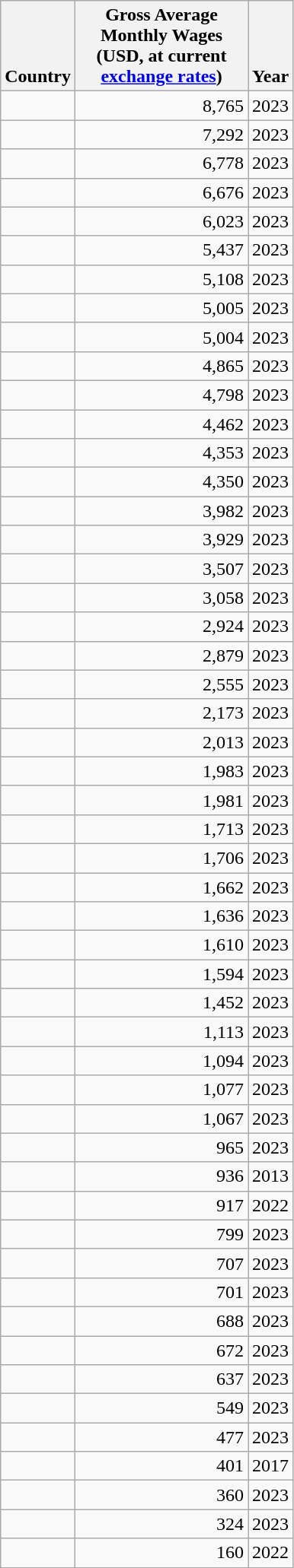<table class="wikitable sortable static-row-numbers" style="text-align:right;">
<tr class="static-row-header" style="text-align:center;vertical-align:bottom;">
<th>Country</th>
<th style=max-width:9em>Gross Average Monthly Wages (USD, at current <a href='#'>exchange rates</a>)</th>
<th>Year</th>
</tr>
<tr>
<td></td>
<td>8,765</td>
<td>2023</td>
</tr>
<tr>
<td></td>
<td>7,292</td>
<td>2023</td>
</tr>
<tr>
<td></td>
<td>6,778</td>
<td>2023</td>
</tr>
<tr>
<td></td>
<td>6,676</td>
<td>2023</td>
</tr>
<tr>
<td></td>
<td>6,023</td>
<td>2023</td>
</tr>
<tr>
<td></td>
<td>5,437</td>
<td>2023</td>
</tr>
<tr>
<td></td>
<td>5,108</td>
<td>2023</td>
</tr>
<tr>
<td></td>
<td>5,005</td>
<td>2023</td>
</tr>
<tr>
<td></td>
<td>5,004</td>
<td>2023</td>
</tr>
<tr>
<td></td>
<td>4,865</td>
<td>2023</td>
</tr>
<tr>
<td></td>
<td>4,798</td>
<td>2023</td>
</tr>
<tr>
<td></td>
<td>4,462</td>
<td>2023</td>
</tr>
<tr>
<td></td>
<td>4,353</td>
<td>2023</td>
</tr>
<tr>
<td></td>
<td>4,350</td>
<td>2023</td>
</tr>
<tr>
<td></td>
<td>3,982</td>
<td>2023</td>
</tr>
<tr>
<td></td>
<td>3,929</td>
<td>2023</td>
</tr>
<tr>
<td></td>
<td>3,507</td>
<td>2023</td>
</tr>
<tr>
<td></td>
<td>3,058</td>
<td>2023</td>
</tr>
<tr>
<td></td>
<td>2,924</td>
<td>2023</td>
</tr>
<tr>
<td></td>
<td>2,879</td>
<td>2023</td>
</tr>
<tr>
<td></td>
<td>2,555</td>
<td>2023</td>
</tr>
<tr>
<td></td>
<td>2,173</td>
<td>2023</td>
</tr>
<tr>
<td></td>
<td>2,013</td>
<td>2023</td>
</tr>
<tr>
<td></td>
<td>1,983</td>
<td>2023</td>
</tr>
<tr>
<td></td>
<td>1,981</td>
<td>2023</td>
</tr>
<tr>
<td></td>
<td>1,713</td>
<td>2023</td>
</tr>
<tr>
<td></td>
<td>1,706</td>
<td>2023</td>
</tr>
<tr>
<td></td>
<td>1,662</td>
<td>2023</td>
</tr>
<tr>
<td></td>
<td>1,636</td>
<td>2023</td>
</tr>
<tr>
<td></td>
<td>1,610</td>
<td>2023</td>
</tr>
<tr>
<td></td>
<td>1,594</td>
<td>2023</td>
</tr>
<tr>
<td></td>
<td>1,452</td>
<td>2023</td>
</tr>
<tr>
<td></td>
<td>1,113</td>
<td>2023</td>
</tr>
<tr>
<td></td>
<td>1,094</td>
<td>2023</td>
</tr>
<tr>
<td></td>
<td>1,077</td>
<td>2023</td>
</tr>
<tr>
<td></td>
<td>1,067</td>
<td>2023</td>
</tr>
<tr>
<td></td>
<td>965</td>
<td>2023</td>
</tr>
<tr>
<td></td>
<td>936</td>
<td>2013</td>
</tr>
<tr>
<td></td>
<td>917</td>
<td>2022</td>
</tr>
<tr>
<td></td>
<td>799</td>
<td>2023</td>
</tr>
<tr>
<td></td>
<td>707</td>
<td>2023</td>
</tr>
<tr>
<td></td>
<td>701</td>
<td>2023</td>
</tr>
<tr>
<td></td>
<td>688</td>
<td>2023</td>
</tr>
<tr>
<td></td>
<td>672</td>
<td>2023</td>
</tr>
<tr>
<td></td>
<td>637</td>
<td>2023</td>
</tr>
<tr>
<td></td>
<td>549</td>
<td>2023</td>
</tr>
<tr>
<td></td>
<td>477</td>
<td>2023</td>
</tr>
<tr>
<td></td>
<td>401</td>
<td>2017</td>
</tr>
<tr>
<td></td>
<td>360</td>
<td>2023</td>
</tr>
<tr>
<td></td>
<td>324</td>
<td>2023</td>
</tr>
<tr>
<td></td>
<td>160</td>
<td>2022</td>
</tr>
</table>
